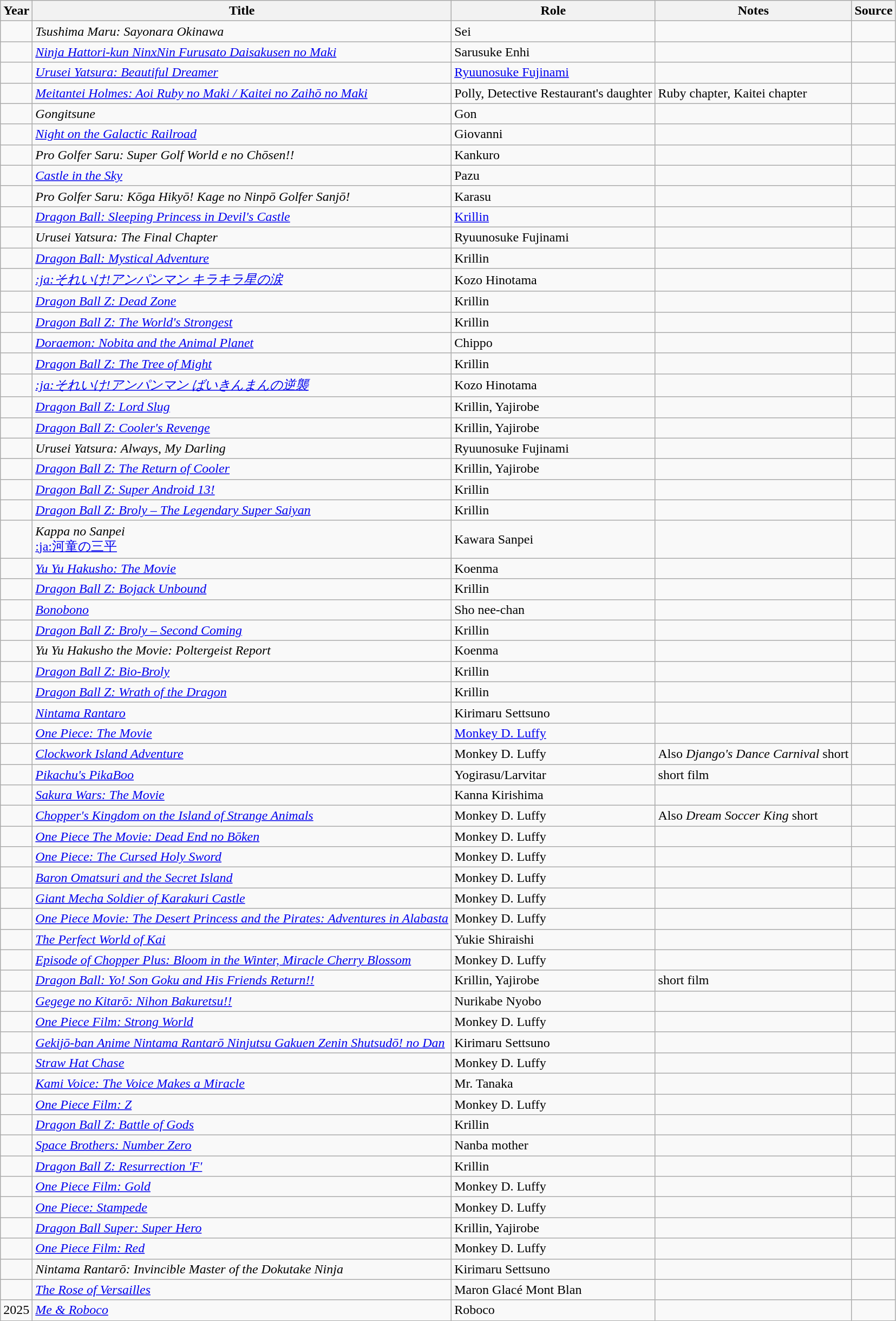<table class="wikitable sortable plainrowheaders">
<tr>
<th>Year</th>
<th>Title</th>
<th>Role</th>
<th class="unsortable">Notes</th>
<th class="unsortable">Source</th>
</tr>
<tr>
<td></td>
<td><em>Tsushima Maru: Sayonara Okinawa</em></td>
<td>Sei</td>
<td></td>
<td></td>
</tr>
<tr>
<td></td>
<td><em><a href='#'>Ninja Hattori-kun NinxNin Furusato Daisakusen no Maki</a></em></td>
<td>Sarusuke Enhi</td>
<td></td>
<td></td>
</tr>
<tr>
<td></td>
<td><em><a href='#'>Urusei Yatsura: Beautiful Dreamer</a></em></td>
<td><a href='#'>Ryuunosuke Fujinami</a></td>
<td></td>
<td></td>
</tr>
<tr>
<td></td>
<td><em><a href='#'>Meitantei Holmes: Aoi Ruby no Maki / Kaitei no Zaihō no Maki</a></em></td>
<td>Polly, Detective Restaurant's daughter</td>
<td>Ruby chapter, Kaitei chapter</td>
<td></td>
</tr>
<tr>
<td></td>
<td><em>Gongitsune</em></td>
<td>Gon</td>
<td></td>
<td></td>
</tr>
<tr>
<td></td>
<td><em><a href='#'>Night on the Galactic Railroad</a></em></td>
<td>Giovanni</td>
<td></td>
<td></td>
</tr>
<tr>
<td></td>
<td><em>Pro Golfer Saru: Super Golf World e no Chōsen!! </em></td>
<td>Kankuro</td>
<td></td>
<td></td>
</tr>
<tr>
<td></td>
<td><em><a href='#'>Castle in the Sky</a></em></td>
<td>Pazu</td>
<td></td>
<td></td>
</tr>
<tr>
<td></td>
<td><em>Pro Golfer Saru: Kōga Hikyō! Kage no Ninpō Golfer Sanjō!</em></td>
<td>Karasu</td>
<td></td>
<td></td>
</tr>
<tr>
<td></td>
<td><em><a href='#'>Dragon Ball: Sleeping Princess in Devil's Castle</a></em></td>
<td><a href='#'>Krillin</a></td>
<td></td>
<td></td>
</tr>
<tr>
<td></td>
<td><em>Urusei Yatsura: The Final Chapter</em></td>
<td>Ryuunosuke Fujinami</td>
<td></td>
<td></td>
</tr>
<tr>
<td></td>
<td><em><a href='#'>Dragon Ball: Mystical Adventure</a></em></td>
<td>Krillin</td>
<td></td>
<td></td>
</tr>
<tr>
<td></td>
<td><em><a href='#'>:ja:それいけ!アンパンマン キラキラ星の涙</a></em></td>
<td>Kozo Hinotama</td>
<td></td>
<td></td>
</tr>
<tr>
<td></td>
<td><em><a href='#'>Dragon Ball Z: Dead Zone</a></em></td>
<td>Krillin</td>
<td></td>
<td></td>
</tr>
<tr>
<td></td>
<td><em><a href='#'>Dragon Ball Z: The World's Strongest</a></em></td>
<td>Krillin</td>
<td></td>
<td></td>
</tr>
<tr>
<td></td>
<td><em><a href='#'>Doraemon: Nobita and the Animal Planet</a></em></td>
<td>Chippo</td>
<td></td>
<td></td>
</tr>
<tr>
<td></td>
<td><em><a href='#'>Dragon Ball Z: The Tree of Might</a></em></td>
<td>Krillin</td>
<td></td>
<td></td>
</tr>
<tr>
<td></td>
<td><em><a href='#'>:ja:それいけ!アンパンマン ばいきんまんの逆襲</a></em></td>
<td>Kozo Hinotama</td>
<td></td>
<td></td>
</tr>
<tr>
<td></td>
<td><em><a href='#'>Dragon Ball Z: Lord Slug</a></em></td>
<td>Krillin, Yajirobe</td>
<td></td>
<td></td>
</tr>
<tr>
<td></td>
<td><em><a href='#'>Dragon Ball Z: Cooler's Revenge</a></em></td>
<td>Krillin, Yajirobe</td>
<td></td>
<td></td>
</tr>
<tr>
<td></td>
<td><em>Urusei Yatsura: Always, My Darling</em></td>
<td>Ryuunosuke Fujinami</td>
<td></td>
<td></td>
</tr>
<tr>
<td></td>
<td><em><a href='#'>Dragon Ball Z: The Return of Cooler</a></em></td>
<td>Krillin, Yajirobe</td>
<td></td>
<td></td>
</tr>
<tr>
<td></td>
<td><em><a href='#'>Dragon Ball Z: Super Android 13!</a></em></td>
<td>Krillin</td>
<td></td>
<td></td>
</tr>
<tr>
<td></td>
<td><em><a href='#'>Dragon Ball Z: Broly – The Legendary Super Saiyan</a></em></td>
<td>Krillin</td>
<td></td>
<td></td>
</tr>
<tr>
<td></td>
<td><em>Kappa no Sanpei</em><br><a href='#'>:ja:河童の三平</a></td>
<td>Kawara Sanpei</td>
<td></td>
<td></td>
</tr>
<tr>
<td></td>
<td><em><a href='#'>Yu Yu Hakusho: The Movie</a></em></td>
<td>Koenma</td>
<td></td>
<td></td>
</tr>
<tr>
<td></td>
<td><em><a href='#'>Dragon Ball Z: Bojack Unbound</a></em></td>
<td>Krillin</td>
<td></td>
<td></td>
</tr>
<tr>
<td></td>
<td><em><a href='#'>Bonobono</a></em></td>
<td>Sho nee-chan</td>
<td></td>
<td></td>
</tr>
<tr>
<td></td>
<td><em><a href='#'>Dragon Ball Z: Broly – Second Coming</a></em></td>
<td>Krillin</td>
<td></td>
<td></td>
</tr>
<tr>
<td></td>
<td><em>Yu Yu Hakusho the Movie: Poltergeist Report</em></td>
<td>Koenma</td>
<td></td>
<td></td>
</tr>
<tr>
<td></td>
<td><em><a href='#'>Dragon Ball Z: Bio-Broly</a></em></td>
<td>Krillin</td>
<td></td>
<td></td>
</tr>
<tr>
<td></td>
<td><em><a href='#'>Dragon Ball Z: Wrath of the Dragon</a></em></td>
<td>Krillin</td>
<td></td>
<td></td>
</tr>
<tr>
<td></td>
<td><em><a href='#'>Nintama Rantaro</a></em></td>
<td>Kirimaru Settsuno</td>
<td></td>
<td></td>
</tr>
<tr>
<td></td>
<td><em><a href='#'>One Piece: The Movie</a></em></td>
<td><a href='#'>Monkey D. Luffy</a></td>
<td></td>
<td></td>
</tr>
<tr>
<td></td>
<td><em><a href='#'>Clockwork Island Adventure</a></em></td>
<td>Monkey D. Luffy</td>
<td>Also <em>Django's Dance Carnival</em> short</td>
<td></td>
</tr>
<tr>
<td></td>
<td><em><a href='#'>Pikachu's PikaBoo</a></em></td>
<td>Yogirasu/Larvitar</td>
<td>short film</td>
<td></td>
</tr>
<tr>
<td></td>
<td><em><a href='#'>Sakura Wars: The Movie</a></em></td>
<td>Kanna Kirishima</td>
<td></td>
<td></td>
</tr>
<tr>
<td></td>
<td><em> <a href='#'>Chopper's Kingdom on the Island of Strange Animals</a></em></td>
<td>Monkey D. Luffy</td>
<td>Also <em>Dream Soccer King</em> short</td>
<td></td>
</tr>
<tr>
<td></td>
<td><em><a href='#'>One Piece The Movie: Dead End no Bōken</a></em></td>
<td>Monkey D. Luffy</td>
<td></td>
<td></td>
</tr>
<tr>
<td></td>
<td><em><a href='#'>One Piece: The Cursed Holy Sword</a></em></td>
<td>Monkey D. Luffy</td>
<td></td>
<td></td>
</tr>
<tr>
<td></td>
<td><em><a href='#'>Baron Omatsuri and the Secret Island</a></em></td>
<td>Monkey D. Luffy</td>
<td></td>
<td></td>
</tr>
<tr>
<td></td>
<td><em><a href='#'>Giant Mecha Soldier of Karakuri Castle</a></em></td>
<td>Monkey D. Luffy</td>
<td></td>
<td></td>
</tr>
<tr>
<td></td>
<td><em><a href='#'>One Piece Movie: The Desert Princess and the Pirates: Adventures in Alabasta</a> </em></td>
<td>Monkey D. Luffy</td>
<td></td>
<td></td>
</tr>
<tr>
<td></td>
<td><em><a href='#'>The Perfect World of Kai</a></em></td>
<td>Yukie Shiraishi</td>
<td></td>
<td></td>
</tr>
<tr>
<td></td>
<td><em><a href='#'>Episode of Chopper Plus: Bloom in the Winter, Miracle Cherry Blossom</a></em></td>
<td>Monkey D. Luffy</td>
<td></td>
<td></td>
</tr>
<tr>
<td></td>
<td><em><a href='#'>Dragon Ball: Yo! Son Goku and His Friends Return!!</a></em></td>
<td>Krillin, Yajirobe</td>
<td>short film</td>
<td></td>
</tr>
<tr>
<td></td>
<td><em><a href='#'>Gegege no Kitarō: Nihon Bakuretsu!!</a></em></td>
<td>Nurikabe Nyobo</td>
<td></td>
<td></td>
</tr>
<tr>
<td></td>
<td><em><a href='#'>One Piece Film: Strong World</a></em></td>
<td>Monkey D. Luffy</td>
<td></td>
<td></td>
</tr>
<tr>
<td></td>
<td><em><a href='#'>Gekijō-ban Anime Nintama Rantarō Ninjutsu Gakuen Zenin Shutsudō! no Dan</a></em></td>
<td>Kirimaru Settsuno</td>
<td></td>
<td></td>
</tr>
<tr>
<td></td>
<td><em> <a href='#'>Straw Hat Chase</a></em></td>
<td>Monkey D. Luffy</td>
<td></td>
<td></td>
</tr>
<tr>
<td></td>
<td><em><a href='#'>Kami Voice: The Voice Makes a Miracle</a></em></td>
<td>Mr. Tanaka</td>
<td></td>
<td></td>
</tr>
<tr>
<td></td>
<td><em><a href='#'>One Piece Film: Z</a></em></td>
<td>Monkey D. Luffy</td>
<td></td>
<td></td>
</tr>
<tr>
<td></td>
<td><em><a href='#'>Dragon Ball Z: Battle of Gods</a></em></td>
<td>Krillin</td>
<td></td>
<td></td>
</tr>
<tr>
<td></td>
<td><em><a href='#'>Space Brothers: Number Zero</a></em></td>
<td>Nanba mother</td>
<td></td>
<td></td>
</tr>
<tr>
<td></td>
<td><em><a href='#'>Dragon Ball Z: Resurrection 'F'</a></em></td>
<td>Krillin</td>
<td></td>
<td></td>
</tr>
<tr>
<td></td>
<td><em><a href='#'>One Piece Film: Gold</a></em></td>
<td>Monkey D. Luffy</td>
<td></td>
<td></td>
</tr>
<tr>
<td></td>
<td><em><a href='#'>One Piece: Stampede</a></em></td>
<td>Monkey D. Luffy</td>
<td></td>
<td></td>
</tr>
<tr>
<td></td>
<td><em><a href='#'>Dragon Ball Super: Super Hero</a></em></td>
<td>Krillin, Yajirobe</td>
<td></td>
<td></td>
</tr>
<tr>
<td></td>
<td><em><a href='#'>One Piece Film: Red</a></em></td>
<td>Monkey D. Luffy</td>
<td></td>
<td></td>
</tr>
<tr>
<td></td>
<td><em>Nintama Rantarō: Invincible Master of the Dokutake Ninja</em></td>
<td>Kirimaru Settsuno</td>
<td></td>
<td></td>
</tr>
<tr>
<td></td>
<td><em><a href='#'>The Rose of Versailles</a></em></td>
<td>Maron Glacé Mont Blan</td>
<td></td>
<td></td>
</tr>
<tr>
<td>2025</td>
<td><em><a href='#'>Me & Roboco</a></em></td>
<td>Roboco</td>
<td></td>
<td></td>
</tr>
</table>
